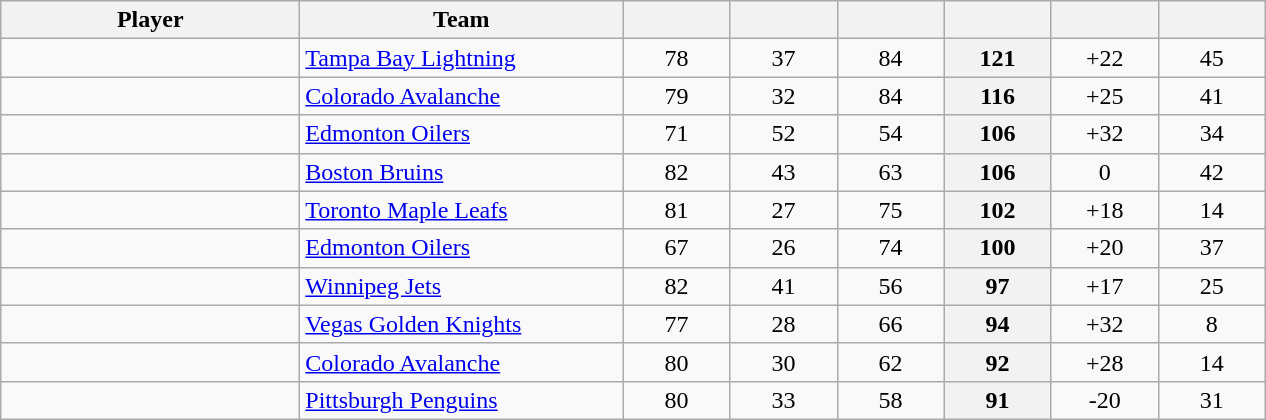<table class="wikitable sortable" style="text-align: center">
<tr>
<th style="width: 12em;">Player</th>
<th style="width: 13em;">Team</th>
<th style="width: 4em;"></th>
<th style="width: 4em;"></th>
<th style="width: 4em;"></th>
<th style="width: 4em;"></th>
<th data-sort-type="number" style="width: 4em;"></th>
<th style="width: 4em;"></th>
</tr>
<tr>
<td style="text-align:left;"></td>
<td style="text-align:left;"><a href='#'>Tampa Bay Lightning</a></td>
<td>78</td>
<td>37</td>
<td>84</td>
<th>121</th>
<td>+22</td>
<td>45</td>
</tr>
<tr>
<td style="text-align:left;"></td>
<td style="text-align:left;"><a href='#'>Colorado Avalanche</a></td>
<td>79</td>
<td>32</td>
<td>84</td>
<th>116</th>
<td>+25</td>
<td>41</td>
</tr>
<tr>
<td style="text-align:left;"></td>
<td style="text-align:left;"><a href='#'>Edmonton Oilers</a></td>
<td>71</td>
<td>52</td>
<td>54</td>
<th>106</th>
<td>+32</td>
<td>34</td>
</tr>
<tr>
<td style="text-align:left;"></td>
<td style="text-align:left;"><a href='#'>Boston Bruins</a></td>
<td>82</td>
<td>43</td>
<td>63</td>
<th>106</th>
<td>0</td>
<td>42</td>
</tr>
<tr>
<td style="text-align:left;"></td>
<td style="text-align:left;"><a href='#'>Toronto Maple Leafs</a></td>
<td>81</td>
<td>27</td>
<td>75</td>
<th>102</th>
<td>+18</td>
<td>14</td>
</tr>
<tr>
<td style="text-align:left;"></td>
<td style="text-align:left;"><a href='#'>Edmonton Oilers</a></td>
<td>67</td>
<td>26</td>
<td>74</td>
<th>100</th>
<td>+20</td>
<td>37</td>
</tr>
<tr>
<td style="text-align:left;"></td>
<td style="text-align:left;"><a href='#'>Winnipeg Jets</a></td>
<td>82</td>
<td>41</td>
<td>56</td>
<th>97</th>
<td>+17</td>
<td>25</td>
</tr>
<tr>
<td style="text-align:left;"></td>
<td style="text-align:left;"><a href='#'>Vegas Golden Knights</a></td>
<td>77</td>
<td>28</td>
<td>66</td>
<th>94</th>
<td>+32</td>
<td>8</td>
</tr>
<tr>
<td style="text-align:left;"></td>
<td style="text-align:left;"><a href='#'>Colorado Avalanche</a></td>
<td>80</td>
<td>30</td>
<td>62</td>
<th>92</th>
<td>+28</td>
<td>14</td>
</tr>
<tr>
<td style="text-align:left;"></td>
<td style="text-align:left;"><a href='#'>Pittsburgh Penguins</a></td>
<td>80</td>
<td>33</td>
<td>58</td>
<th>91</th>
<td>-20</td>
<td>31</td>
</tr>
</table>
